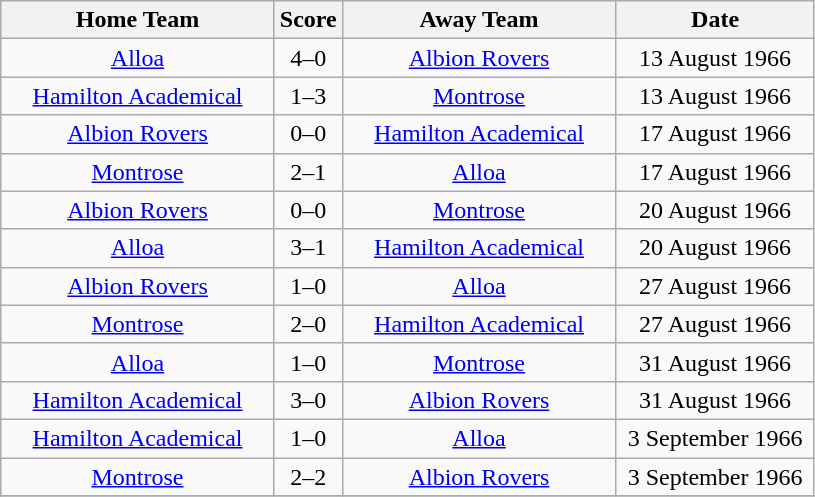<table class="wikitable" style="text-align:center;">
<tr>
<th width=175>Home Team</th>
<th width=20>Score</th>
<th width=175>Away Team</th>
<th width= 125>Date</th>
</tr>
<tr>
<td><a href='#'>Alloa</a></td>
<td>4–0</td>
<td><a href='#'>Albion Rovers</a></td>
<td>13 August 1966</td>
</tr>
<tr>
<td><a href='#'>Hamilton Academical</a></td>
<td>1–3</td>
<td><a href='#'>Montrose</a></td>
<td>13 August 1966</td>
</tr>
<tr>
<td><a href='#'>Albion Rovers</a></td>
<td>0–0</td>
<td><a href='#'>Hamilton Academical</a></td>
<td>17 August 1966</td>
</tr>
<tr>
<td><a href='#'>Montrose</a></td>
<td>2–1</td>
<td><a href='#'>Alloa</a></td>
<td>17 August 1966</td>
</tr>
<tr>
<td><a href='#'>Albion Rovers</a></td>
<td>0–0</td>
<td><a href='#'>Montrose</a></td>
<td>20 August 1966</td>
</tr>
<tr>
<td><a href='#'>Alloa</a></td>
<td>3–1</td>
<td><a href='#'>Hamilton Academical</a></td>
<td>20 August 1966</td>
</tr>
<tr>
<td><a href='#'>Albion Rovers</a></td>
<td>1–0</td>
<td><a href='#'>Alloa</a></td>
<td>27 August 1966</td>
</tr>
<tr>
<td><a href='#'>Montrose</a></td>
<td>2–0</td>
<td><a href='#'>Hamilton Academical</a></td>
<td>27 August 1966</td>
</tr>
<tr>
<td><a href='#'>Alloa</a></td>
<td>1–0</td>
<td><a href='#'>Montrose</a></td>
<td>31 August 1966</td>
</tr>
<tr>
<td><a href='#'>Hamilton Academical</a></td>
<td>3–0</td>
<td><a href='#'>Albion Rovers</a></td>
<td>31 August 1966</td>
</tr>
<tr>
<td><a href='#'>Hamilton Academical</a></td>
<td>1–0</td>
<td><a href='#'>Alloa</a></td>
<td>3 September 1966</td>
</tr>
<tr>
<td><a href='#'>Montrose</a></td>
<td>2–2</td>
<td><a href='#'>Albion Rovers</a></td>
<td>3 September 1966</td>
</tr>
<tr>
</tr>
</table>
